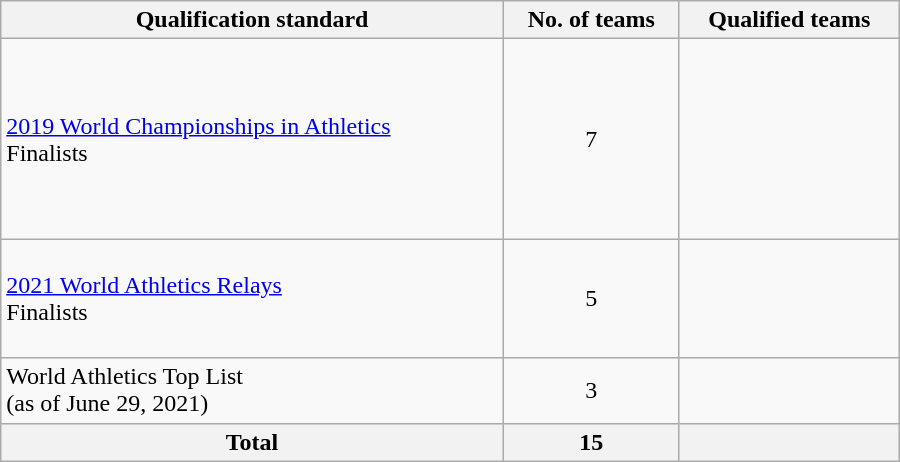<table class="wikitable" style="text-align:left; width:600px;">
<tr>
<th>Qualification standard</th>
<th>No. of teams</th>
<th>Qualified teams</th>
</tr>
<tr>
<td><a href='#'>2019 World Championships in Athletics</a><br>Finalists</td>
<td align=center>7</td>
<td><s></s><br><br><br><br><br><br><br></td>
</tr>
<tr>
<td><a href='#'>2021 World Athletics Relays</a><br>Finalists</td>
<td align=center>5</td>
<td><br><br><br><br></td>
</tr>
<tr>
<td>World Athletics Top List<br>(as of June 29, 2021)</td>
<td align=center>3</td>
<td><br><br></td>
</tr>
<tr>
<th>Total</th>
<th>15</th>
<th colspan=2></th>
</tr>
</table>
